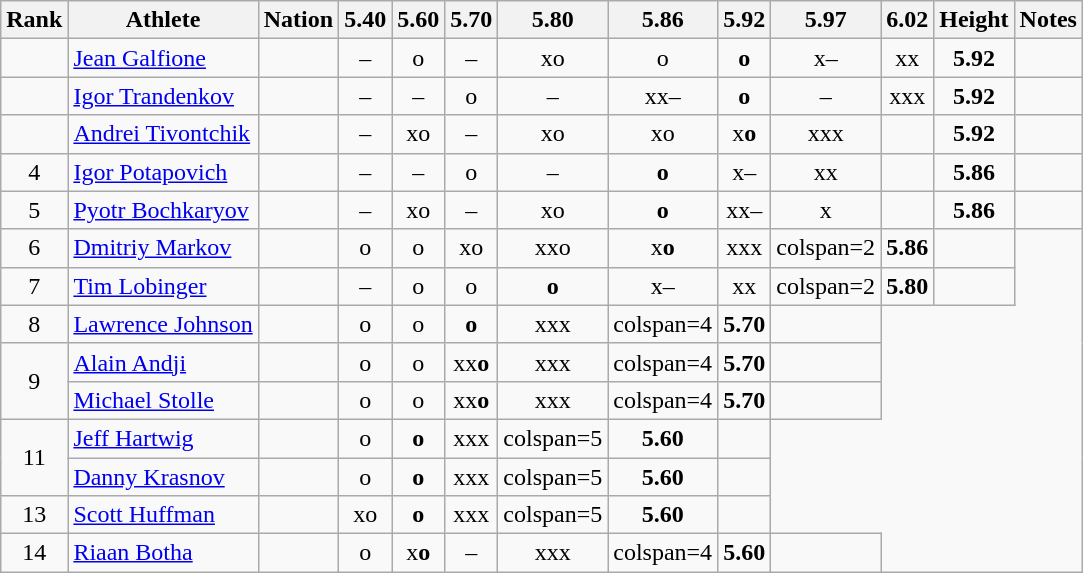<table class="wikitable sortable" style="text-align:center">
<tr>
<th>Rank</th>
<th>Athlete</th>
<th>Nation</th>
<th>5.40</th>
<th>5.60</th>
<th>5.70</th>
<th>5.80</th>
<th>5.86</th>
<th>5.92</th>
<th>5.97</th>
<th>6.02</th>
<th>Height</th>
<th>Notes</th>
</tr>
<tr>
<td></td>
<td align="left"><a href='#'>Jean Galfione</a></td>
<td align=left></td>
<td>–</td>
<td>o</td>
<td>–</td>
<td>xo</td>
<td>o</td>
<td><strong>o</strong></td>
<td>x–</td>
<td>xx</td>
<td><strong>5.92</strong></td>
<td></td>
</tr>
<tr>
<td></td>
<td align="left"><a href='#'>Igor Trandenkov</a></td>
<td align=left></td>
<td>–</td>
<td>–</td>
<td>o</td>
<td>–</td>
<td>xx–</td>
<td><strong>o</strong></td>
<td>–</td>
<td>xxx</td>
<td><strong>5.92</strong></td>
<td></td>
</tr>
<tr>
<td></td>
<td align="left"><a href='#'>Andrei Tivontchik</a></td>
<td align=left></td>
<td>–</td>
<td>xo</td>
<td>–</td>
<td>xo</td>
<td>xo</td>
<td>x<strong>o</strong></td>
<td>xxx</td>
<td></td>
<td><strong>5.92</strong></td>
<td></td>
</tr>
<tr>
<td>4</td>
<td align="left"><a href='#'>Igor Potapovich</a></td>
<td align=left></td>
<td>–</td>
<td>–</td>
<td>o</td>
<td>–</td>
<td><strong>o</strong></td>
<td>x–</td>
<td>xx</td>
<td></td>
<td><strong>5.86</strong></td>
<td></td>
</tr>
<tr>
<td>5</td>
<td align="left"><a href='#'>Pyotr Bochkaryov</a></td>
<td align=left></td>
<td>–</td>
<td>xo</td>
<td>–</td>
<td>xo</td>
<td><strong>o</strong></td>
<td>xx–</td>
<td>x</td>
<td></td>
<td><strong>5.86</strong></td>
<td></td>
</tr>
<tr>
<td>6</td>
<td align="left"><a href='#'>Dmitriy Markov</a></td>
<td align=left></td>
<td>o</td>
<td>o</td>
<td>xo</td>
<td>xxo</td>
<td>x<strong>o</strong></td>
<td>xxx</td>
<td>colspan=2 </td>
<td><strong>5.86</strong></td>
<td></td>
</tr>
<tr>
<td>7</td>
<td align="left"><a href='#'>Tim Lobinger</a></td>
<td align=left></td>
<td>–</td>
<td>o</td>
<td>o</td>
<td><strong>o</strong></td>
<td>x–</td>
<td>xx</td>
<td>colspan=2 </td>
<td><strong>5.80</strong></td>
<td></td>
</tr>
<tr>
<td>8</td>
<td align="left"><a href='#'>Lawrence Johnson</a></td>
<td align=left></td>
<td>o</td>
<td>o</td>
<td><strong>o</strong></td>
<td>xxx</td>
<td>colspan=4 </td>
<td><strong>5.70</strong></td>
<td></td>
</tr>
<tr>
<td rowspan=2>9</td>
<td align="left"><a href='#'>Alain Andji</a></td>
<td align=left></td>
<td>o</td>
<td>o</td>
<td>xx<strong>o</strong></td>
<td>xxx</td>
<td>colspan=4 </td>
<td><strong>5.70</strong></td>
<td></td>
</tr>
<tr>
<td align="left"><a href='#'>Michael Stolle</a></td>
<td align=left></td>
<td>o</td>
<td>o</td>
<td>xx<strong>o</strong></td>
<td>xxx</td>
<td>colspan=4 </td>
<td><strong>5.70</strong></td>
<td></td>
</tr>
<tr>
<td rowspan=2>11</td>
<td align="left"><a href='#'>Jeff Hartwig</a></td>
<td align=left></td>
<td>o</td>
<td><strong>o</strong></td>
<td>xxx</td>
<td>colspan=5 </td>
<td><strong>5.60</strong></td>
<td></td>
</tr>
<tr>
<td align="left"><a href='#'>Danny Krasnov</a></td>
<td align=left></td>
<td>o</td>
<td><strong>o</strong></td>
<td>xxx</td>
<td>colspan=5 </td>
<td><strong>5.60</strong></td>
<td></td>
</tr>
<tr>
<td>13</td>
<td align="left"><a href='#'>Scott Huffman</a></td>
<td align=left></td>
<td>xo</td>
<td><strong>o</strong></td>
<td>xxx</td>
<td>colspan=5 </td>
<td><strong>5.60</strong></td>
<td></td>
</tr>
<tr>
<td>14</td>
<td align="left"><a href='#'>Riaan Botha</a></td>
<td align=left></td>
<td>o</td>
<td>x<strong>o</strong></td>
<td>–</td>
<td>xxx</td>
<td>colspan=4 </td>
<td><strong>5.60</strong></td>
<td></td>
</tr>
</table>
